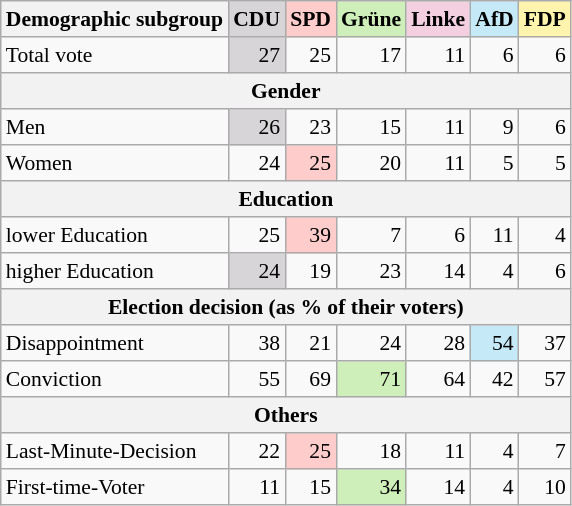<table class="wikitable sortable" style="font-size:90%; line-height:1.2">
<tr>
<th>Demographic subgroup</th>
<th style="background:#D7D5D7;">CDU</th>
<th style="background:#FFCCCC;">SPD</th>
<th style="background:#CEEFBA">Grüne</th>
<th style="background:#F3CFE0;">Linke</th>
<th style="background:#C6E9F8">AfD</th>
<th style="background:#FEF4AE">FDP</th>
</tr>
<tr>
<td>Total vote</td>
<td style="text-align:right; background:#D7D5D7;">27</td>
<td style="text-align:right;">25</td>
<td style="text-align:right;">17</td>
<td style="text-align:right;">11</td>
<td style="text-align:right;">6</td>
<td style="text-align:right;">6</td>
</tr>
<tr>
<th colspan="7">Gender</th>
</tr>
<tr>
<td>Men</td>
<td style="text-align:right; background:#D7D5D7;">26</td>
<td style="text-align:right;">23</td>
<td style="text-align:right;">15</td>
<td style="text-align:right;">11</td>
<td style="text-align:right;">9</td>
<td style="text-align:right;">6</td>
</tr>
<tr>
<td>Women</td>
<td style="text-align:right;">24</td>
<td style="text-align:right; background:#FFCCCC;">25</td>
<td style="text-align:right;">20</td>
<td style="text-align:right;">11</td>
<td style="text-align:right;">5</td>
<td style="text-align:right;">5</td>
</tr>
<tr>
<th colspan="7">Education</th>
</tr>
<tr>
<td>lower Education</td>
<td style="text-align:right;">25</td>
<td style="text-align:right; background:#FFCCCC;">39</td>
<td style="text-align:right;">7</td>
<td style="text-align:right;">6</td>
<td style="text-align:right;">11</td>
<td style="text-align:right;">4</td>
</tr>
<tr>
<td>higher Education</td>
<td style="text-align:right; background:#D7D5D7;">24</td>
<td style="text-align:right;">19</td>
<td style="text-align:right;">23</td>
<td style="text-align:right;">14</td>
<td style="text-align:right;">4</td>
<td style="text-align:right;">6</td>
</tr>
<tr>
<th colspan="7">Election decision (as % of their voters)</th>
</tr>
<tr>
<td>Disappointment</td>
<td style="text-align:right;">38</td>
<td style="text-align:right;">21</td>
<td style="text-align:right;">24</td>
<td style="text-align:right;">28</td>
<td style="text-align:right; background:#C6E9F8;">54</td>
<td style="text-align:right;">37</td>
</tr>
<tr>
<td>Conviction</td>
<td style="text-align:right;">55</td>
<td style="text-align:right;">69</td>
<td style="text-align:right; background:#CEEFBA;">71</td>
<td style="text-align:right;">64</td>
<td style="text-align:right;">42</td>
<td style="text-align:right;">57</td>
</tr>
<tr>
<th colspan="7">Others</th>
</tr>
<tr>
<td>Last-Minute-Decision</td>
<td style="text-align:right;">22</td>
<td style="text-align:right; background:#FFCCCC;">25</td>
<td style="text-align:right;">18</td>
<td style="text-align:right;">11</td>
<td style="text-align:right;">4</td>
<td style="text-align:right;">7</td>
</tr>
<tr>
<td>First-time-Voter</td>
<td style="text-align:right;">11</td>
<td style="text-align:right;">15</td>
<td style="text-align:right; background:#CEEFBA;">34</td>
<td style="text-align:right;">14</td>
<td style="text-align:right;">4</td>
<td style="text-align:right;">10</td>
</tr>
</table>
